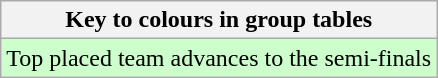<table class="wikitable">
<tr>
<th>Key to colours in group tables</th>
</tr>
<tr bgcolor=#ccffcc>
<td>Top placed team advances to the semi-finals</td>
</tr>
</table>
